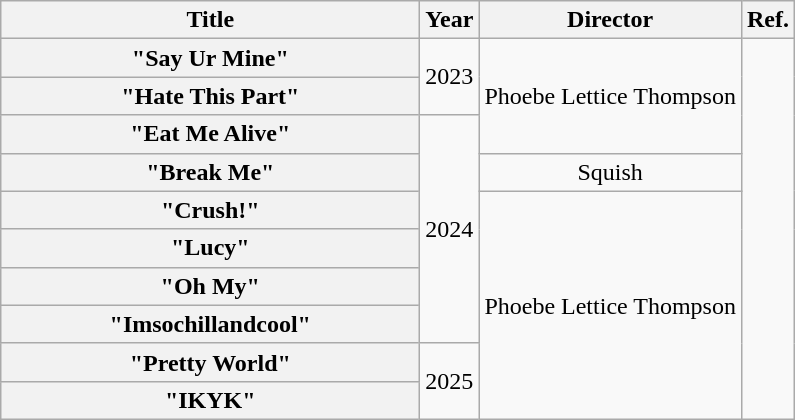<table class="wikitable plainrowheaders" style="text-align:center;">
<tr>
<th scope="col" style="width:17em;">Title</th>
<th scope="col" style="width:1em;">Year</th>
<th>Director</th>
<th>Ref.</th>
</tr>
<tr>
<th scope="row">"Say Ur Mine"</th>
<td rowspan="2">2023</td>
<td rowspan="3">Phoebe Lettice Thompson</td>
<td rowspan="10"></td>
</tr>
<tr>
<th scope="row">"Hate This Part"</th>
</tr>
<tr>
<th scope="row">"Eat Me Alive"</th>
<td rowspan="6">2024</td>
</tr>
<tr>
<th scope="row">"Break Me"</th>
<td>Squish</td>
</tr>
<tr>
<th scope="row">"Crush!"</th>
<td rowspan="6">Phoebe Lettice Thompson</td>
</tr>
<tr>
<th scope="row">"Lucy"</th>
</tr>
<tr>
<th scope="row">"Oh My"</th>
</tr>
<tr>
<th scope="row">"Imsochillandcool"</th>
</tr>
<tr>
<th scope="row">"Pretty World"</th>
<td rowspan="2">2025</td>
</tr>
<tr>
<th scope="row">"IKYK"</th>
</tr>
</table>
